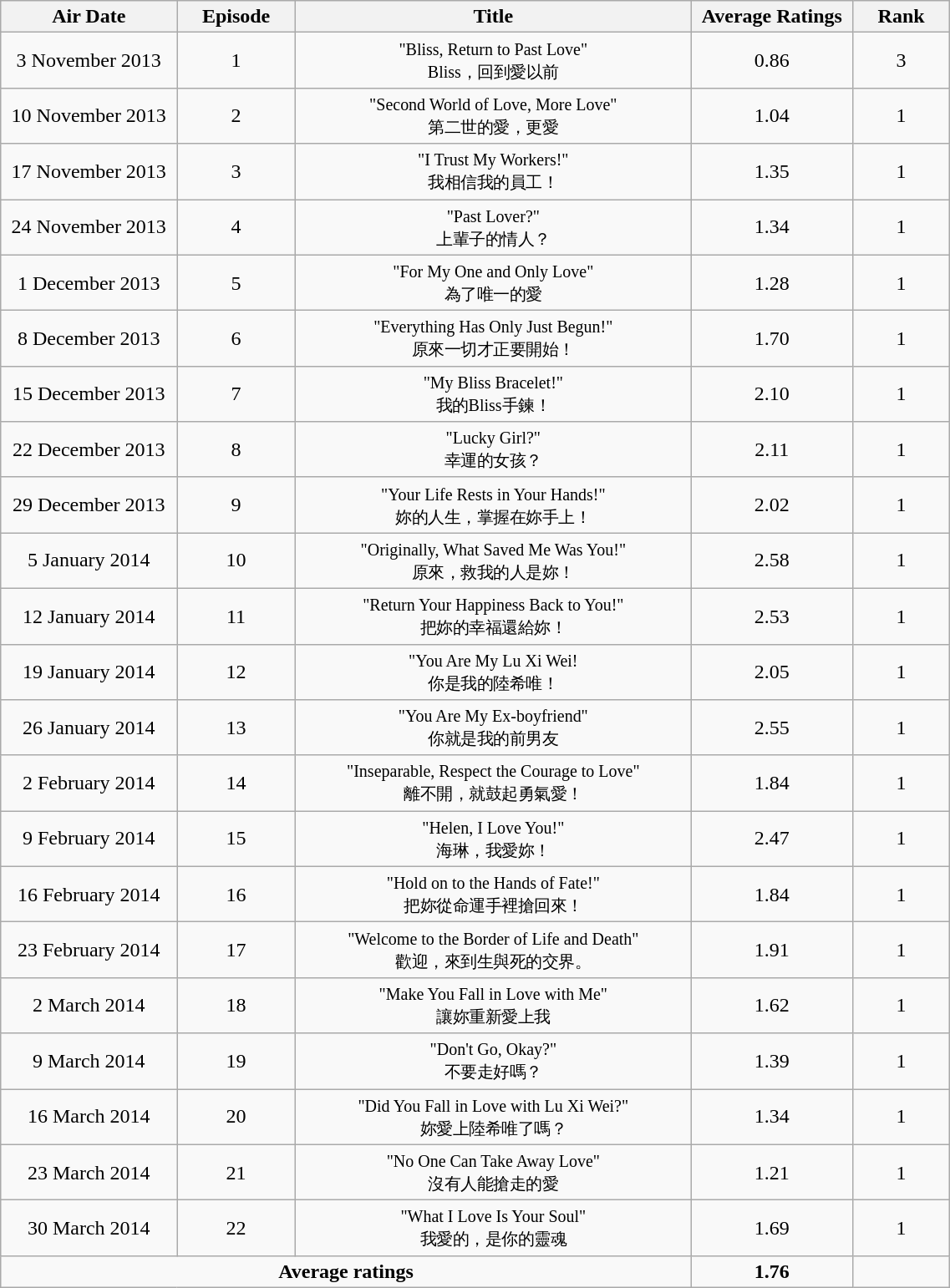<table class="wikitable" width="60%">
<tr align="center">
<th width="8%">Air Date</th>
<th width="4%">Episode</th>
<th width="20%">Title</th>
<th width="8%">Average Ratings</th>
<th width="4%">Rank</th>
</tr>
<tr align=center>
<td>3 November 2013</td>
<td>1</td>
<td><small>"Bliss, Return to Past Love"<br>Bliss，回到愛以前</small></td>
<td>0.86</td>
<td>3</td>
</tr>
<tr align=center>
<td>10 November 2013</td>
<td>2</td>
<td><small>"Second World of Love, More Love"<br>第二世的愛，更愛</small></td>
<td>1.04</td>
<td>1</td>
</tr>
<tr align=center>
<td>17 November 2013</td>
<td>3</td>
<td><small>"I Trust My Workers!"<br>我相信我的員工！</small></td>
<td>1.35</td>
<td>1</td>
</tr>
<tr align=center>
<td>24 November 2013</td>
<td>4</td>
<td><small>"Past Lover?"<br>上輩子的情人？</small></td>
<td>1.34</td>
<td>1</td>
</tr>
<tr align=center>
<td>1 December 2013</td>
<td>5</td>
<td><small>"For My One and Only Love"<br>為了唯一的愛</small></td>
<td>1.28</td>
<td>1</td>
</tr>
<tr align=center>
<td>8 December 2013</td>
<td>6</td>
<td><small>"Everything Has Only Just Begun!"<br>原來一切才正要開始！</small></td>
<td>1.70</td>
<td>1</td>
</tr>
<tr align=center>
<td>15 December 2013</td>
<td>7</td>
<td><small>"My Bliss Bracelet!"<br>我的Bliss手鍊！</small></td>
<td>2.10</td>
<td>1</td>
</tr>
<tr align=center>
<td>22 December 2013</td>
<td>8</td>
<td><small>"Lucky Girl?"<br>幸運的女孩？</small></td>
<td>2.11</td>
<td>1</td>
</tr>
<tr align=center>
<td>29 December 2013</td>
<td>9</td>
<td><small>"Your Life Rests in Your Hands!"<br>妳的人生，掌握在妳手上！</small></td>
<td>2.02</td>
<td>1</td>
</tr>
<tr align=center>
<td>5 January 2014</td>
<td>10</td>
<td><small>"Originally, What Saved Me Was You!"<br>原來，救我的人是妳！</small></td>
<td>2.58</td>
<td>1</td>
</tr>
<tr align=center>
<td>12 January 2014</td>
<td>11</td>
<td><small>"Return Your Happiness Back to You!"<br>把妳的幸福還給妳！</small></td>
<td>2.53</td>
<td>1</td>
</tr>
<tr align=center>
<td>19 January 2014</td>
<td>12</td>
<td><small>"You Are My Lu Xi Wei!<br>你是我的陸希唯！</small></td>
<td>2.05</td>
<td>1</td>
</tr>
<tr align=center>
<td>26 January 2014</td>
<td>13</td>
<td><small>"You Are My Ex-boyfriend"<br>你就是我的前男友</small></td>
<td>2.55</td>
<td>1</td>
</tr>
<tr align=center>
<td>2 February 2014</td>
<td>14</td>
<td><small>"Inseparable, Respect the Courage to Love"<br>離不開，就鼓起勇氣愛！</small></td>
<td>1.84</td>
<td>1</td>
</tr>
<tr align=center>
<td>9 February 2014</td>
<td>15</td>
<td><small>"Helen, I Love You!"<br>海琳，我愛妳！</small></td>
<td>2.47</td>
<td>1</td>
</tr>
<tr align=center>
<td>16 February 2014</td>
<td>16</td>
<td><small>"Hold on to the Hands of Fate!"<br>把妳從命運手裡搶回來！</small></td>
<td>1.84</td>
<td>1</td>
</tr>
<tr align=center>
<td>23 February 2014</td>
<td>17</td>
<td><small>"Welcome to the Border of Life and Death"<br>歡迎，來到生與死的交界。</small></td>
<td>1.91</td>
<td>1</td>
</tr>
<tr align=center>
<td>2 March 2014</td>
<td>18</td>
<td><small>"Make You Fall in Love with Me"<br>讓妳重新愛上我</small></td>
<td>1.62</td>
<td>1</td>
</tr>
<tr align=center>
<td>9 March 2014</td>
<td>19</td>
<td><small>"Don't Go, Okay?"<br>不要走好嗎？</small></td>
<td>1.39</td>
<td>1</td>
</tr>
<tr align=center>
<td>16 March 2014</td>
<td>20</td>
<td><small>"Did You Fall in Love with Lu Xi Wei?"<br>妳愛上陸希唯了嗎？</small></td>
<td>1.34</td>
<td>1</td>
</tr>
<tr align=center>
<td>23 March 2014</td>
<td>21</td>
<td><small>"No One Can Take Away Love"<br>沒有人能搶走的愛</small></td>
<td>1.21</td>
<td>1</td>
</tr>
<tr align=center>
<td>30 March 2014</td>
<td>22</td>
<td><small>"What I Love Is Your Soul"<br>我愛的，是你的靈魂</small></td>
<td>1.69</td>
<td>1</td>
</tr>
<tr align=center>
<td colspan="3"><strong>Average ratings</strong></td>
<td><strong>1.76</strong></td>
<td></td>
</tr>
</table>
